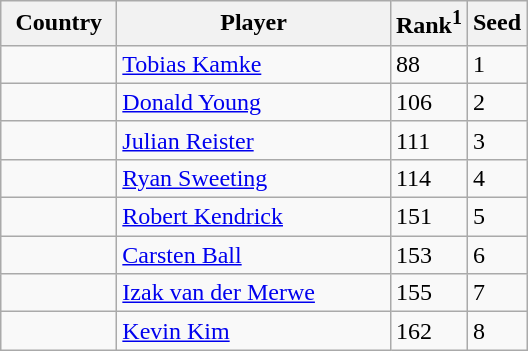<table class="sortable wikitable">
<tr>
<th width="70">Country</th>
<th width="175">Player</th>
<th>Rank<sup>1</sup></th>
<th>Seed</th>
</tr>
<tr>
<td></td>
<td><a href='#'>Tobias Kamke</a></td>
<td>88</td>
<td>1</td>
</tr>
<tr>
<td></td>
<td><a href='#'>Donald Young</a></td>
<td>106</td>
<td>2</td>
</tr>
<tr>
<td></td>
<td><a href='#'>Julian Reister</a></td>
<td>111</td>
<td>3</td>
</tr>
<tr>
<td></td>
<td><a href='#'>Ryan Sweeting</a></td>
<td>114</td>
<td>4</td>
</tr>
<tr>
<td></td>
<td><a href='#'>Robert Kendrick</a></td>
<td>151</td>
<td>5</td>
</tr>
<tr>
<td></td>
<td><a href='#'>Carsten Ball</a></td>
<td>153</td>
<td>6</td>
</tr>
<tr>
<td></td>
<td><a href='#'>Izak van der Merwe</a></td>
<td>155</td>
<td>7</td>
</tr>
<tr>
<td></td>
<td><a href='#'>Kevin Kim</a></td>
<td>162</td>
<td>8</td>
</tr>
</table>
